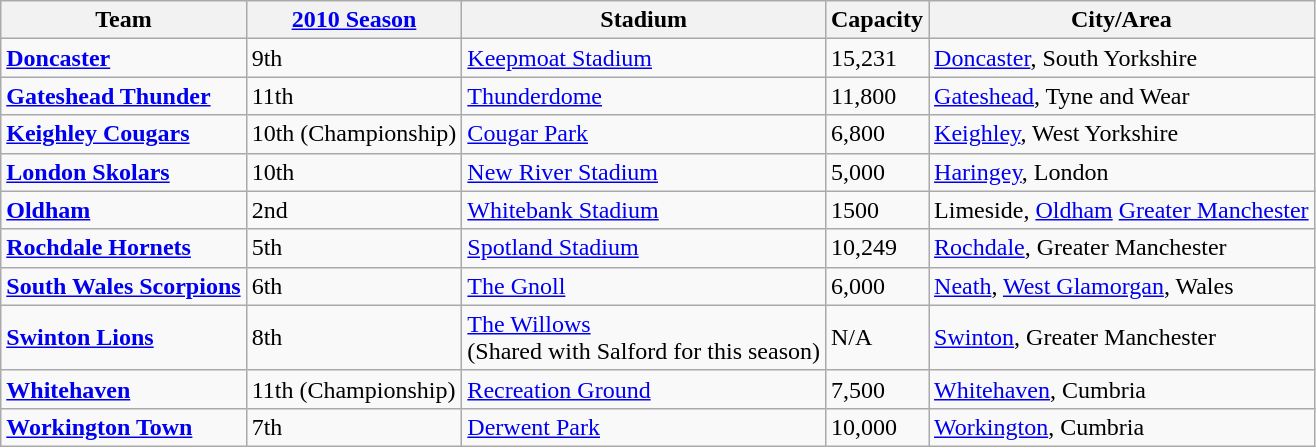<table class="wikitable">
<tr>
<th>Team</th>
<th><a href='#'>2010 Season</a></th>
<th>Stadium</th>
<th>Capacity</th>
<th>City/Area</th>
</tr>
<tr>
<td> <strong><a href='#'>Doncaster</a></strong></td>
<td>9th</td>
<td><a href='#'>Keepmoat Stadium</a></td>
<td>15,231</td>
<td><a href='#'>Doncaster</a>, South Yorkshire</td>
</tr>
<tr>
<td> <strong><a href='#'>Gateshead Thunder</a></strong></td>
<td>11th</td>
<td><a href='#'>Thunderdome</a></td>
<td>11,800</td>
<td><a href='#'>Gateshead</a>, Tyne and Wear</td>
</tr>
<tr>
<td> <strong><a href='#'>Keighley Cougars</a></strong></td>
<td>10th (Championship)</td>
<td><a href='#'>Cougar Park</a></td>
<td>6,800</td>
<td><a href='#'>Keighley</a>, West Yorkshire</td>
</tr>
<tr>
<td> <strong><a href='#'>London Skolars</a></strong></td>
<td>10th</td>
<td><a href='#'>New River Stadium</a></td>
<td>5,000</td>
<td><a href='#'>Haringey</a>, London</td>
</tr>
<tr>
<td> <strong><a href='#'>Oldham</a></strong></td>
<td>2nd</td>
<td><a href='#'>Whitebank Stadium</a></td>
<td>1500</td>
<td>Limeside, <a href='#'>Oldham</a> <a href='#'>Greater Manchester</a></td>
</tr>
<tr>
<td> <strong><a href='#'>Rochdale Hornets</a></strong></td>
<td>5th</td>
<td><a href='#'>Spotland Stadium</a></td>
<td>10,249</td>
<td><a href='#'>Rochdale</a>, Greater Manchester</td>
</tr>
<tr>
<td> <strong><a href='#'>South Wales Scorpions</a></strong></td>
<td>6th</td>
<td><a href='#'>The Gnoll</a></td>
<td>6,000</td>
<td><a href='#'>Neath</a>, <a href='#'>West Glamorgan</a>, Wales</td>
</tr>
<tr>
<td> <strong><a href='#'>Swinton Lions</a></strong></td>
<td>8th</td>
<td><a href='#'>The Willows</a> <br>(Shared with Salford for this season)</td>
<td>N/A</td>
<td><a href='#'>Swinton</a>, Greater Manchester</td>
</tr>
<tr>
<td><strong> <a href='#'>Whitehaven</a></strong></td>
<td>11th (Championship)</td>
<td><a href='#'>Recreation Ground</a></td>
<td>7,500</td>
<td><a href='#'>Whitehaven</a>, Cumbria</td>
</tr>
<tr>
<td> <strong><a href='#'>Workington Town</a></strong></td>
<td>7th</td>
<td><a href='#'>Derwent Park</a></td>
<td>10,000</td>
<td><a href='#'>Workington</a>, Cumbria</td>
</tr>
</table>
